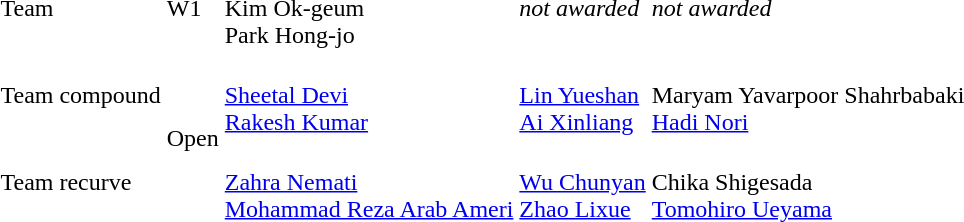<table>
<tr>
<td>Team</td>
<td>W1</td>
<td><br>Kim Ok-geum<br>Park Hong-jo</td>
<td><em>not awarded</em></td>
<td><em>not awarded</em></td>
</tr>
<tr>
<td nowrap>Team compound</td>
<td rowspan=2>Open</td>
<td><br><a href='#'>Sheetal Devi</a><br><a href='#'>Rakesh Kumar</a></td>
<td><br><a href='#'>Lin Yueshan</a><br><a href='#'>Ai Xinliang</a></td>
<td nowrap><br>Maryam Yavarpoor Shahrbabaki<br><a href='#'>Hadi Nori</a></td>
</tr>
<tr>
<td>Team recurve</td>
<td nowrap><br><a href='#'>Zahra Nemati</a><br><a href='#'>Mohammad Reza Arab Ameri</a></td>
<td nowrap><br><a href='#'>Wu Chunyan</a><br><a href='#'>Zhao Lixue</a></td>
<td><br>Chika Shigesada<br><a href='#'>Tomohiro Ueyama</a></td>
</tr>
</table>
